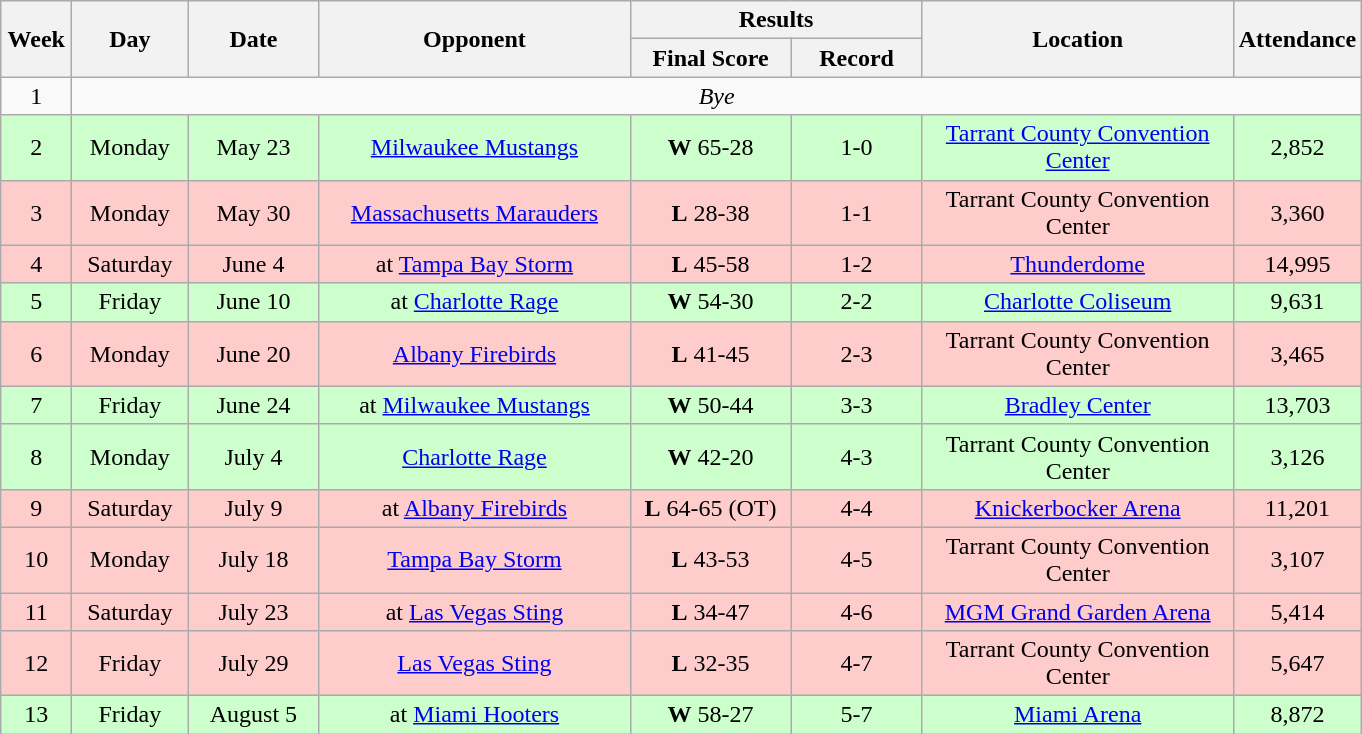<table class="wikitable">
<tr>
<th rowspan="2" width="40">Week</th>
<th rowspan="2" width="70">Day</th>
<th rowspan="2" width="80">Date</th>
<th rowspan="2" width="200">Opponent</th>
<th colspan="2" width="180">Results</th>
<th rowspan="2" width="200">Location</th>
<th rowspan="2" width="60">Attendance</th>
</tr>
<tr>
<th width="100">Final Score</th>
<th width="80">Record</th>
</tr>
<tr style=>
<td align="center">1</td>
<td colspan=9 align="center" valign="middle"><em>Bye</em></td>
</tr>
<tr style="background:#cfc">
<td align="center">2</td>
<td align="center">Monday</td>
<td align="center">May 23</td>
<td align="center"><a href='#'>Milwaukee Mustangs</a></td>
<td align="center"><strong>W</strong> 65-28</td>
<td align="center">1-0</td>
<td align="center"><a href='#'>Tarrant County Convention Center</a></td>
<td align="center">2,852</td>
</tr>
<tr style="background:#fcc">
<td align="center">3</td>
<td align="center">Monday</td>
<td align="center">May 30</td>
<td align="center"><a href='#'>Massachusetts Marauders</a></td>
<td align="center"><strong>L</strong> 28-38</td>
<td align="center">1-1</td>
<td align="center">Tarrant County Convention Center</td>
<td align="center">3,360</td>
</tr>
<tr style="background:#fcc">
<td align="center">4</td>
<td align="center">Saturday</td>
<td align="center">June 4</td>
<td align="center">at <a href='#'>Tampa Bay Storm</a></td>
<td align="center"><strong>L</strong> 45-58<br></td>
<td align="center">1-2</td>
<td align="center"><a href='#'>Thunderdome</a></td>
<td align="center">14,995<br></td>
</tr>
<tr style="background:#cfc">
<td align="center">5</td>
<td align="center">Friday</td>
<td align="center">June 10</td>
<td align="center">at <a href='#'>Charlotte Rage</a></td>
<td align="center"><strong>W</strong> 54-30</td>
<td align="center">2-2</td>
<td align="center"><a href='#'>Charlotte Coliseum</a></td>
<td align="center">9,631</td>
</tr>
<tr style="background:#fcc">
<td align="center">6</td>
<td align="center">Monday</td>
<td align="center">June 20</td>
<td align="center"><a href='#'>Albany Firebirds</a></td>
<td align="center"><strong>L</strong> 41-45</td>
<td align="center">2-3</td>
<td align="center">Tarrant County Convention Center</td>
<td align="center">3,465</td>
</tr>
<tr style="background:#cfc">
<td align="center">7</td>
<td align="center">Friday</td>
<td align="center">June 24</td>
<td align="center">at <a href='#'>Milwaukee Mustangs</a></td>
<td align="center"><strong>W</strong> 50-44<br></td>
<td align="center">3-3</td>
<td align="center"><a href='#'>Bradley Center</a></td>
<td align="center">13,703<br></td>
</tr>
<tr style="background:#cfc">
<td align="center">8</td>
<td align="center">Monday</td>
<td align="center">July 4</td>
<td align="center"><a href='#'>Charlotte Rage</a></td>
<td align="center"><strong>W</strong> 42-20<br></td>
<td align="center">4-3</td>
<td align="center">Tarrant County Convention Center</td>
<td align="center">3,126<br></td>
</tr>
<tr style="background:#fcc">
<td align="center">9</td>
<td align="center">Saturday</td>
<td align="center">July 9</td>
<td align="center">at <a href='#'>Albany Firebirds</a></td>
<td align="center"><strong>L</strong> 64-65 (OT)</td>
<td align="center">4-4</td>
<td align="center"><a href='#'>Knickerbocker Arena</a></td>
<td align="center">11,201</td>
</tr>
<tr style="background:#fcc">
<td align="center">10</td>
<td align="center">Monday</td>
<td align="center">July 18</td>
<td align="center"><a href='#'>Tampa Bay Storm</a></td>
<td align="center"><strong>L</strong> 43-53</td>
<td align="center">4-5</td>
<td align="center">Tarrant County Convention Center</td>
<td align="center">3,107</td>
</tr>
<tr style="background:#fcc">
<td align="center">11</td>
<td align="center">Saturday</td>
<td align="center">July 23</td>
<td align="center">at <a href='#'>Las Vegas Sting</a></td>
<td align="center"><strong>L</strong> 34-47</td>
<td align="center">4-6</td>
<td align="center"><a href='#'>MGM Grand Garden Arena</a></td>
<td align="center">5,414</td>
</tr>
<tr style="background:#fcc">
<td align="center">12</td>
<td align="center">Friday</td>
<td align="center">July 29</td>
<td align="center"><a href='#'>Las Vegas Sting</a></td>
<td align="center"><strong>L</strong> 32-35</td>
<td align="center">4-7</td>
<td align="center">Tarrant County Convention Center</td>
<td align="center">5,647</td>
</tr>
<tr style="background:#cfc">
<td align="center">13</td>
<td align="center">Friday</td>
<td align="center">August 5</td>
<td align="center">at <a href='#'>Miami Hooters</a></td>
<td align="center"><strong>W</strong> 58-27</td>
<td align="center">5-7</td>
<td align="center"><a href='#'>Miami Arena</a></td>
<td align="center">8,872</td>
</tr>
</table>
